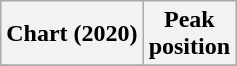<table class="wikitable plainrowheaders" style="text-align:center">
<tr>
<th scope="col">Chart (2020)</th>
<th scope="col">Peak<br>position</th>
</tr>
<tr>
</tr>
</table>
